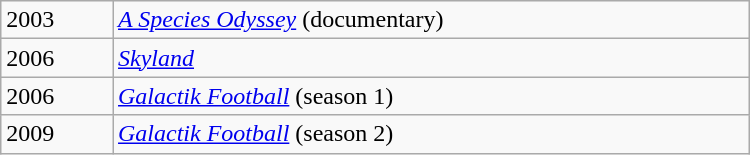<table class="wikitable" width="500">
<tr>
<td>2003</td>
<td><em><a href='#'>A Species Odyssey</a></em> (documentary)</td>
</tr>
<tr>
<td>2006</td>
<td><em><a href='#'>Skyland</a></em></td>
</tr>
<tr>
<td>2006</td>
<td><em><a href='#'>Galactik Football</a></em> (season 1)</td>
</tr>
<tr>
<td>2009</td>
<td><em><a href='#'>Galactik Football</a></em> (season 2)</td>
</tr>
</table>
